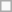<table class="wikitable sortable" style="text-align: left;">
<tr>
<td></td>
</tr>
</table>
